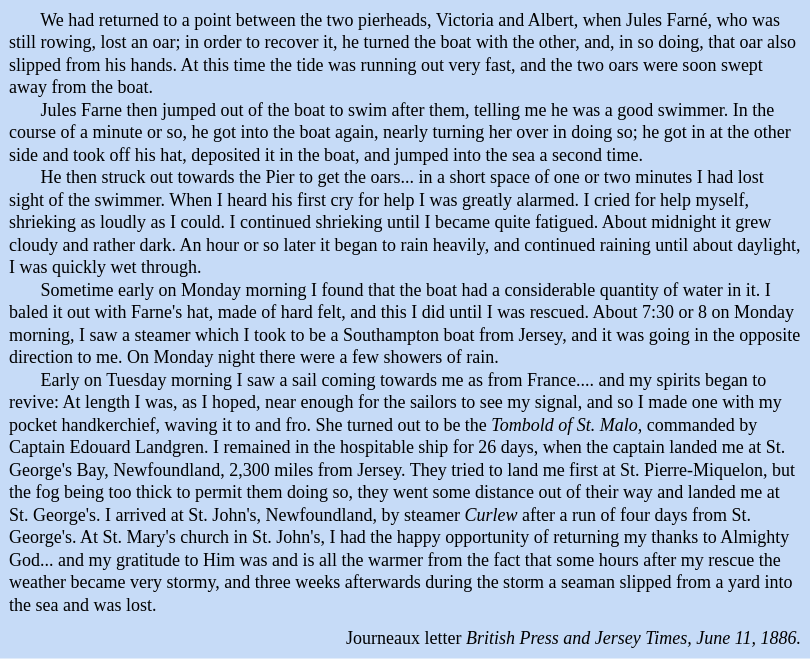<table class="toccolours" style="float: right; margin-left: 1em; margin-right: 2em; font-size: 75%; background:#c6dbf7; width:45em; max-width: 50%;" cellspacing="5">
<tr>
<td style="text-align: left;">       We had returned to a point between the two pierheads, Victoria and Albert, when Jules Farné, who was still rowing, lost an oar; in order to recover it, he turned the boat with the other, and, in so doing, that oar also slipped from his hands. At this time the tide was running out very fast, and the two oars were soon swept away from the boat.<br>       Jules Farne then jumped out of the boat to swim after them, telling me he was a good swimmer. In the course of a minute or so, he got into the boat again, nearly turning her over in doing so; he got in at the other side and took off his hat, deposited it in the boat, and jumped into the sea a second time.<br>       He then struck out towards the Pier to get the oars... in a short space of one or two minutes I had lost sight of the swimmer. When I heard his first cry for help I was greatly alarmed. I cried for help myself, shrieking as loudly as I could. I continued shrieking until I became quite fatigued. About midnight it grew cloudy and rather dark. An hour or so later it began to rain heavily, and continued raining until about daylight, I was quickly wet through.<br>       Sometime early on Monday morning I found that the boat had a considerable quantity of water in it. I baled it out with Farne's hat, made of hard felt, and this I did until I was rescued. About 7:30 or 8 on Monday morning, I saw a steamer which I took to be a Southampton boat from Jersey, and it was going in the opposite direction to me. On Monday night there were a few showers of rain.<br>       Early on Tuesday morning I saw a sail coming towards me as from France.... and my spirits began to revive: At length I was, as I hoped, near enough for the sailors to see my signal, and so I made one with my pocket handkerchief, waving it to and fro. She turned out to be the <em>Tombold of St. Malo</em>, commanded by Captain Edouard Landgren. I remained in the hospitable ship for 26 days, when the captain landed me at St. George's Bay, Newfoundland, 2,300 miles from Jersey. They tried to land me first at St. Pierre-Miquelon, but the fog being too thick to permit them doing so, they went some distance out of their way and landed me at St. George's. I arrived at St. John's, Newfoundland, by steamer <em>Curlew</em> after a run of four days from St. George's. At St. Mary's church in St. John's, I had the happy opportunity of returning my thanks to Almighty God... and my gratitude to Him was and is all the warmer from the fact that some hours after my rescue the weather became very stormy, and three weeks afterwards during the storm a seaman slipped from a yard into the sea and was lost.</td>
</tr>
<tr>
<td style="text-align: right;">Journeaux letter <em>British Press and Jersey Times, June 11, 1886.</em></td>
</tr>
</table>
